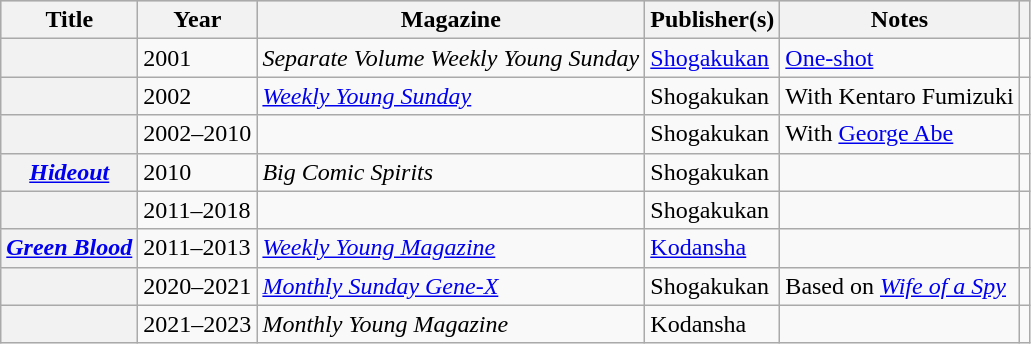<table class="wikitable plainrowheaders sortable">
<tr style="background:#ccc; text-align:center;">
<th scope="col">Title</th>
<th scope="col">Year</th>
<th>Magazine</th>
<th scope="col">Publisher(s)</th>
<th scope="col">Notes</th>
<th scope="col" class="unsortable"></th>
</tr>
<tr>
<th scope="row"></th>
<td>2001</td>
<td><em>Separate Volume Weekly Young Sunday</em></td>
<td><a href='#'>Shogakukan</a></td>
<td><a href='#'>One-shot</a></td>
<td align="center"></td>
</tr>
<tr>
<th scope="row"><em></em></th>
<td>2002</td>
<td><em><a href='#'>Weekly Young Sunday</a></em></td>
<td>Shogakukan</td>
<td>With Kentaro Fumizuki</td>
<td align="center"></td>
</tr>
<tr>
<th scope="row"></th>
<td>2002–2010</td>
<td></td>
<td>Shogakukan</td>
<td>With <a href='#'>George Abe</a></td>
<td align="center"></td>
</tr>
<tr>
<th scope="row"><em><a href='#'>Hideout</a></em></th>
<td>2010</td>
<td><em>Big Comic Spirits</em></td>
<td>Shogakukan</td>
<td></td>
<td align="center"></td>
</tr>
<tr>
<th scope="row"></th>
<td>2011–2018</td>
<td></td>
<td>Shogakukan</td>
<td></td>
<td align="center"></td>
</tr>
<tr>
<th scope="row"><em><a href='#'>Green Blood</a></em></th>
<td>2011–2013</td>
<td><em><a href='#'>Weekly Young Magazine</a></em></td>
<td><a href='#'>Kodansha</a></td>
<td></td>
<td align="center"></td>
</tr>
<tr>
<th scope="row"></th>
<td>2020–2021</td>
<td><em><a href='#'>Monthly Sunday Gene-X</a></em></td>
<td>Shogakukan</td>
<td>Based on <em><a href='#'>Wife of a Spy</a></em></td>
<td align="center"></td>
</tr>
<tr>
<th scope="row"></th>
<td>2021–2023</td>
<td><em>Monthly Young Magazine</em></td>
<td>Kodansha</td>
<td></td>
<td align="center"></td>
</tr>
</table>
